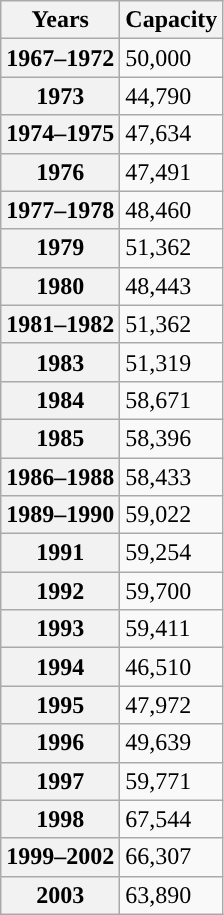<table class="wikitable">
<tr>
<th scope="row">Years</th>
<th scope="row">Capacity</th>
</tr>
<tr>
<th scope="row">1967–1972</th>
<td>50,000</td>
</tr>
<tr>
<th scope="row">1973</th>
<td>44,790</td>
</tr>
<tr>
<th scope="row">1974–1975</th>
<td>47,634</td>
</tr>
<tr>
<th scope="row">1976</th>
<td>47,491</td>
</tr>
<tr>
<th scope="row">1977–1978</th>
<td>48,460</td>
</tr>
<tr>
<th scope="row">1979</th>
<td>51,362</td>
</tr>
<tr>
<th scope="row">1980</th>
<td>48,443</td>
</tr>
<tr>
<th scope="row">1981–1982</th>
<td>51,362</td>
</tr>
<tr>
<th scope="row">1983</th>
<td>51,319</td>
</tr>
<tr>
<th scope="row">1984</th>
<td>58,671</td>
</tr>
<tr>
<th scope="row">1985</th>
<td>58,396</td>
</tr>
<tr>
<th scope="row">1986–1988</th>
<td>58,433</td>
</tr>
<tr>
<th scope="row">1989–1990</th>
<td>59,022</td>
</tr>
<tr>
<th scope="row">1991</th>
<td>59,254</td>
</tr>
<tr>
<th scope="row">1992</th>
<td>59,700</td>
</tr>
<tr>
<th scope="row">1993</th>
<td>59,411</td>
</tr>
<tr>
<th scope="row">1994</th>
<td>46,510</td>
</tr>
<tr>
<th scope="row">1995</th>
<td>47,972</td>
</tr>
<tr>
<th scope="row">1996</th>
<td>49,639</td>
</tr>
<tr>
<th scope="row">1997</th>
<td>59,771</td>
</tr>
<tr>
<th scope="row">1998</th>
<td>67,544</td>
</tr>
<tr>
<th scope="row">1999–2002</th>
<td>66,307</td>
</tr>
<tr>
<th scope="row">2003</th>
<td>63,890</td>
</tr>
</table>
